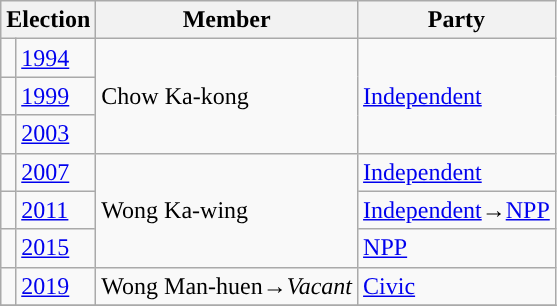<table class="wikitable">
<tr>
<th colspan="2">Election</th>
<th>Member</th>
<th>Party</th>
</tr>
<tr>
<td style="background-color: "></td>
<td><a href='#'>1994</a></td>
<td rowspan=3>Chow Ka-kong</td>
<td rowspan=3><a href='#'>Independent</a></td>
</tr>
<tr>
<td style="background-color: "></td>
<td><a href='#'>1999</a></td>
</tr>
<tr>
<td style="background-color: "></td>
<td><a href='#'>2003</a></td>
</tr>
<tr>
<td style="background-color: "></td>
<td><a href='#'>2007</a></td>
<td rowspan=3>Wong Ka-wing</td>
<td><a href='#'>Independent</a></td>
</tr>
<tr>
<td style="background-color: "></td>
<td><a href='#'>2011</a></td>
<td><a href='#'>Independent</a>→<a href='#'>NPP</a></td>
</tr>
<tr>
<td style="background-color: "></td>
<td><a href='#'>2015</a></td>
<td><a href='#'>NPP</a></td>
</tr>
<tr>
<td style="background-color: "></td>
<td><a href='#'>2019</a></td>
<td>Wong Man-huen→<em>Vacant</em></td>
<td><a href='#'>Civic</a></td>
</tr>
<tr>
</tr>
</table>
